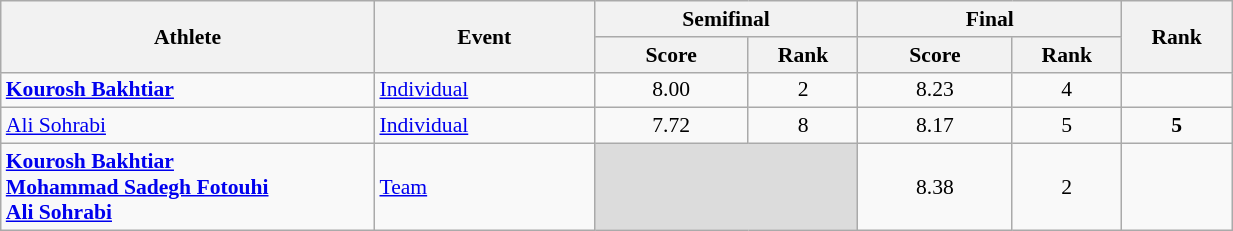<table class="wikitable" width="65%" style="text-align:center; font-size:90%">
<tr>
<th rowspan="2" width="17%">Athlete</th>
<th rowspan="2" width="10%">Event</th>
<th colspan="2">Semifinal</th>
<th colspan="2">Final</th>
<th rowspan="2" width="5%">Rank</th>
</tr>
<tr>
<th width="7%">Score</th>
<th width="5%">Rank</th>
<th width="7%">Score</th>
<th width="5%">Rank</th>
</tr>
<tr>
<td align="left"><strong><a href='#'>Kourosh Bakhtiar</a></strong></td>
<td align="left"><a href='#'>Individual</a></td>
<td>8.00</td>
<td>2 <strong></strong></td>
<td>8.23</td>
<td>4</td>
<td></td>
</tr>
<tr>
<td align="left"><a href='#'>Ali Sohrabi</a></td>
<td align="left"><a href='#'>Individual</a></td>
<td>7.72</td>
<td>8 <strong></strong></td>
<td>8.17</td>
<td>5</td>
<td><strong>5</strong></td>
</tr>
<tr>
<td align="left"><strong><a href='#'>Kourosh Bakhtiar</a><br><a href='#'>Mohammad Sadegh Fotouhi</a><br><a href='#'>Ali Sohrabi</a></strong></td>
<td align="left"><a href='#'>Team</a></td>
<td colspan=2 bgcolor=#DCDCDC></td>
<td>8.38</td>
<td>2</td>
<td></td>
</tr>
</table>
